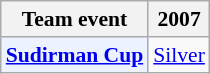<table class="wikitable" style="font-size: 90%; text-align:center">
<tr>
<th>Team event</th>
<th>2007</th>
</tr>
<tr>
<td bgcolor="#ECF2FF"; align="left"><strong><a href='#'>Sudirman Cup</a></strong></td>
<td> <a href='#'>Silver</a></td>
</tr>
</table>
